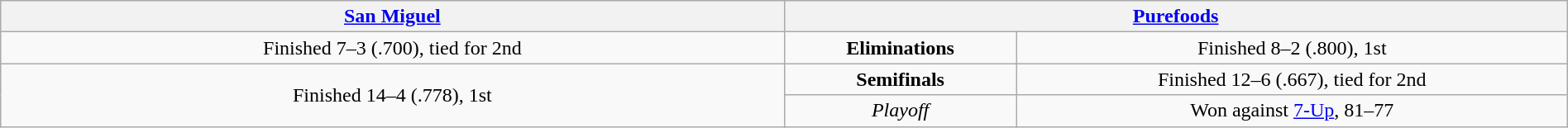<table class="wikitable" style="width:100%;">
<tr align=center>
<th colspan="2" style="width:45%;"><a href='#'>San Miguel</a></th>
<th colspan="2" style="width:45%;"><a href='#'>Purefoods</a></th>
</tr>
<tr align=center>
<td>Finished 7–3 (.700), tied for 2nd</td>
<td colspan=2><strong>Eliminations</strong></td>
<td>Finished 8–2 (.800), 1st</td>
</tr>
<tr align=center>
<td rowspan=2>Finished 14–4 (.778), 1st</td>
<td colspan=2><strong>Semifinals</strong></td>
<td>Finished 12–6 (.667), tied for 2nd</td>
</tr>
<tr align=center>
<td colspan=2><em>Playoff</em></td>
<td>Won against <a href='#'>7-Up</a>, 81–77</td>
</tr>
</table>
